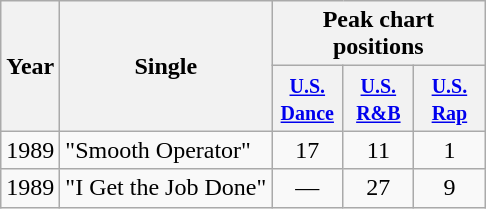<table class="wikitable">
<tr>
<th rowspan="2">Year</th>
<th rowspan="2">Single</th>
<th colspan="7">Peak chart positions</th>
</tr>
<tr>
<th width="40"><small><a href='#'>U.S. Dance</a></small></th>
<th width="40"><small><a href='#'>U.S. R&B</a></small></th>
<th width="40"><small><a href='#'>U.S. Rap</a></small></th>
</tr>
<tr>
<td align="center">1989</td>
<td align="left">"Smooth Operator"</td>
<td align="center">17</td>
<td align="center">11</td>
<td align="center">1</td>
</tr>
<tr>
<td align="center">1989</td>
<td align="left">"I Get the Job Done"</td>
<td align="center">—</td>
<td align="center">27</td>
<td align="center">9</td>
</tr>
</table>
